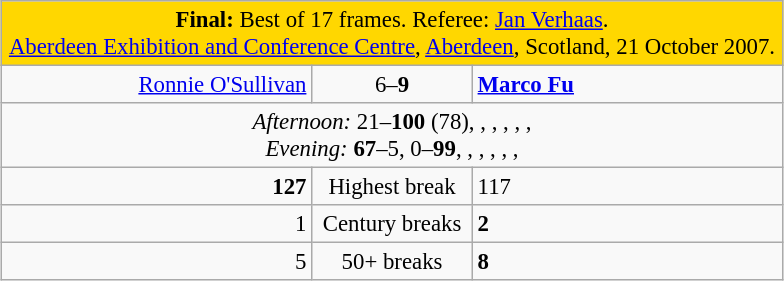<table class="wikitable" style="font-size: 95%; margin: 1em auto 1em auto;">
<tr>
<td colspan="3" align="center" bgcolor="#ffd700"><strong>Final:</strong> Best of 17 frames. Referee: <a href='#'>Jan Verhaas</a>.<br><a href='#'>Aberdeen Exhibition and Conference Centre</a>, <a href='#'>Aberdeen</a>, Scotland, 21 October 2007.</td>
</tr>
<tr>
<td width="200" align="right"><a href='#'>Ronnie O'Sullivan</a> <br></td>
<td width="100" align="center">6–<strong>9</strong></td>
<td width="200"><strong><a href='#'>Marco Fu</a></strong><br></td>
</tr>
<tr>
<td colspan="3" align="center" style="font-size: 100%"><em>Afternoon:</em> 21–<strong>100</strong> (78), , , , , ,  <br><em>Evening:</em> <strong>67</strong>–5, 0–<strong>99</strong>, , , , , , </td>
</tr>
<tr>
<td align="right"><strong>127</strong></td>
<td align="center">Highest break</td>
<td>117</td>
</tr>
<tr>
<td align="right">1</td>
<td align="center">Century breaks</td>
<td><strong>2</strong></td>
</tr>
<tr>
<td align="right">5</td>
<td align="center">50+ breaks</td>
<td><strong>8</strong></td>
</tr>
</table>
